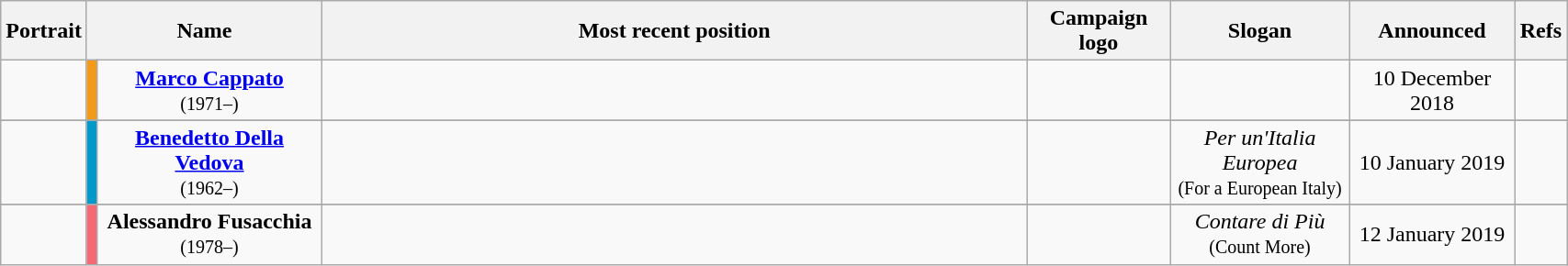<table class="wikitable" style="text-align:center; width:90%; border:1px #AAAAFF solid">
<tr>
<th>Portrait</th>
<th colspan=2 width=15%>Name</th>
<th width=45%>Most recent position</th>
<th>Campaign logo</th>
<th>Slogan</th>
<th>Announced</th>
<th>Refs</th>
</tr>
<tr style="text-align: center;"  |>
<td></td>
<td style="background:#F59A17;"></td>
<td><strong><a href='#'>Marco Cappato</a></strong><br><small>(1971–)</small></td>
<td><br></td>
<td><br></td>
<td></td>
<td>10 December 2018</td>
<td></td>
</tr>
<tr>
</tr>
<tr style="text-align: center;"  |>
<td></td>
<td style="background:#0099CC;"></td>
<td><strong><a href='#'>Benedetto Della Vedova</a></strong><br><small>(1962–)</small></td>
<td><br></td>
<td><br></td>
<td><em>Per un'Italia Europea</em><br><small>(For a European Italy)</small></td>
<td>10 January 2019</td>
<td></td>
</tr>
<tr>
</tr>
<tr style="text-align: center;"  |>
<td></td>
<td style="background:#F76877;"></td>
<td><strong>Alessandro Fusacchia</strong><br><small>(1978–)</small></td>
<td><br></td>
<td><br></td>
<td><em>Contare di Più</em><br> <small>(Count More)</small></td>
<td>12 January 2019</td>
<td></td>
</tr>
</table>
